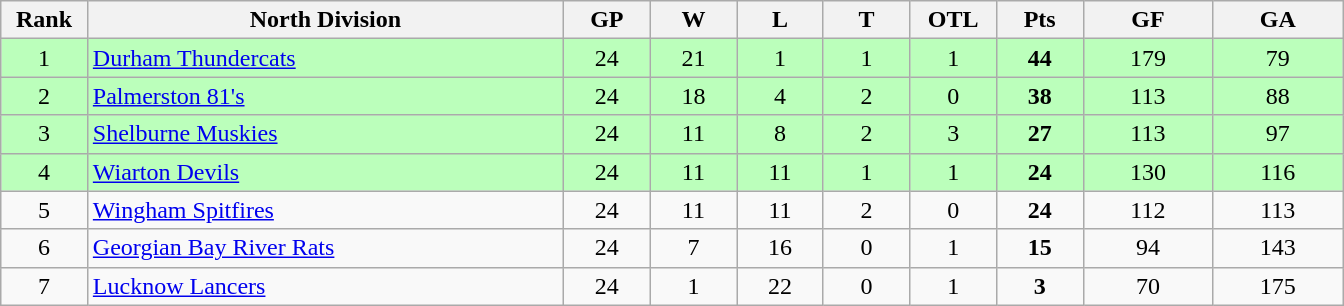<table class="wikitable" style="text-align:center" width:50em">
<tr>
<th bgcolor="#DDDDFF" width="5%">Rank</th>
<th bgcolor="#DDDDFF" width="27.5%">North Division</th>
<th bgcolor="#DDDDFF" width="5%">GP</th>
<th bgcolor="#DDDDFF" width="5%">W</th>
<th bgcolor="#DDDDFF" width="5%">L</th>
<th bgcolor="#DDDDFF" width="5%">T</th>
<th bgcolor="#DDDDFF" width="5%">OTL</th>
<th bgcolor="#DDDDFF" width="5%">Pts</th>
<th bgcolor="#DDDDFF" width="7.5%">GF</th>
<th bgcolor="#DDDDFF" width="7.5%">GA</th>
</tr>
<tr bgcolor="#bbffbb">
<td>1</td>
<td align=left><a href='#'>Durham Thundercats</a></td>
<td>24</td>
<td>21</td>
<td>1</td>
<td>1</td>
<td>1</td>
<td><strong>44</strong></td>
<td>179</td>
<td>79</td>
</tr>
<tr bgcolor="#bbffbb">
<td>2</td>
<td align=left><a href='#'>Palmerston 81's</a></td>
<td>24</td>
<td>18</td>
<td>4</td>
<td>2</td>
<td>0</td>
<td><strong>38</strong></td>
<td>113</td>
<td>88</td>
</tr>
<tr bgcolor="#bbffbb">
<td>3</td>
<td align=left><a href='#'>Shelburne Muskies</a></td>
<td>24</td>
<td>11</td>
<td>8</td>
<td>2</td>
<td>3</td>
<td><strong>27</strong></td>
<td>113</td>
<td>97</td>
</tr>
<tr bgcolor="#bbffbb">
<td>4</td>
<td align=left><a href='#'>Wiarton Devils</a></td>
<td>24</td>
<td>11</td>
<td>11</td>
<td>1</td>
<td>1</td>
<td><strong>24</strong></td>
<td>130</td>
<td>116</td>
</tr>
<tr>
<td>5</td>
<td align=left><a href='#'>Wingham Spitfires</a></td>
<td>24</td>
<td>11</td>
<td>11</td>
<td>2</td>
<td>0</td>
<td><strong>24</strong></td>
<td>112</td>
<td>113</td>
</tr>
<tr>
<td>6</td>
<td align=left><a href='#'>Georgian Bay River Rats</a></td>
<td>24</td>
<td>7</td>
<td>16</td>
<td>0</td>
<td>1</td>
<td><strong>15</strong></td>
<td>94</td>
<td>143</td>
</tr>
<tr>
<td>7</td>
<td align=left><a href='#'>Lucknow Lancers</a></td>
<td>24</td>
<td>1</td>
<td>22</td>
<td>0</td>
<td>1</td>
<td><strong>3</strong></td>
<td>70</td>
<td>175</td>
</tr>
</table>
